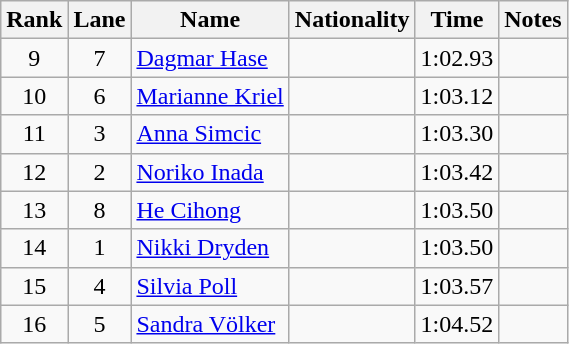<table class="wikitable sortable" style="text-align:center">
<tr>
<th>Rank</th>
<th>Lane</th>
<th>Name</th>
<th>Nationality</th>
<th>Time</th>
<th>Notes</th>
</tr>
<tr>
<td>9</td>
<td>7</td>
<td align=left><a href='#'>Dagmar Hase</a></td>
<td align=left></td>
<td>1:02.93</td>
<td></td>
</tr>
<tr>
<td>10</td>
<td>6</td>
<td align=left><a href='#'>Marianne Kriel</a></td>
<td align=left></td>
<td>1:03.12</td>
<td></td>
</tr>
<tr>
<td>11</td>
<td>3</td>
<td align=left><a href='#'>Anna Simcic</a></td>
<td align=left></td>
<td>1:03.30</td>
<td></td>
</tr>
<tr>
<td>12</td>
<td>2</td>
<td align=left><a href='#'>Noriko Inada</a></td>
<td align=left></td>
<td>1:03.42</td>
<td></td>
</tr>
<tr>
<td>13</td>
<td>8</td>
<td align=left><a href='#'>He Cihong</a></td>
<td align=left></td>
<td>1:03.50</td>
<td></td>
</tr>
<tr>
<td>14</td>
<td>1</td>
<td align=left><a href='#'>Nikki Dryden</a></td>
<td align=left></td>
<td>1:03.50</td>
<td></td>
</tr>
<tr>
<td>15</td>
<td>4</td>
<td align=left><a href='#'>Silvia Poll</a></td>
<td align=left></td>
<td>1:03.57</td>
<td></td>
</tr>
<tr>
<td>16</td>
<td>5</td>
<td align=left><a href='#'>Sandra Völker</a></td>
<td align=left></td>
<td>1:04.52</td>
<td></td>
</tr>
</table>
